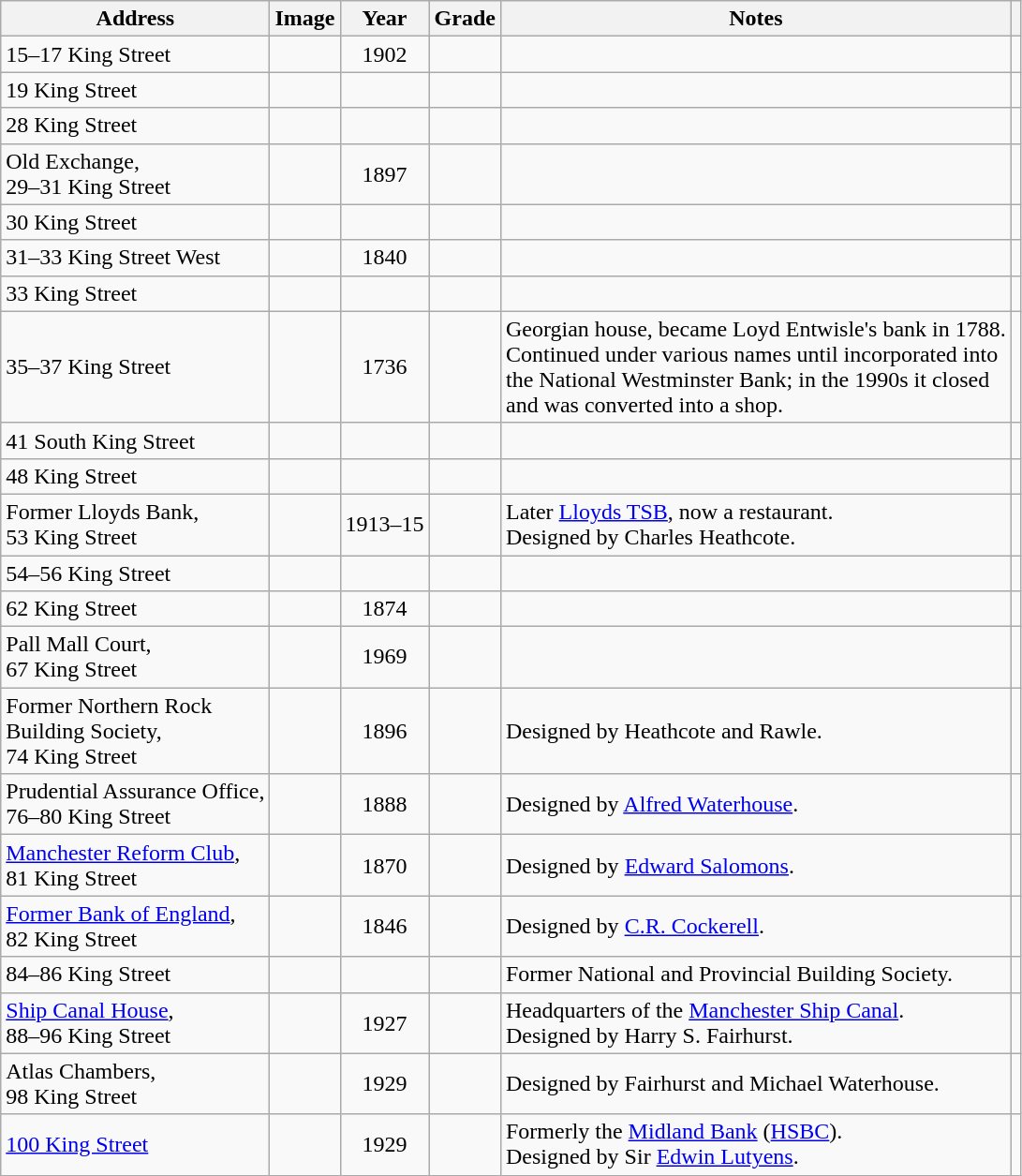<table class="wikitable sortable">
<tr>
<th>Address</th>
<th class="unsortable">Image</th>
<th>Year</th>
<th>Grade</th>
<th class="unsortable">Notes</th>
<th class="unsortable"></th>
</tr>
<tr>
<td>15–17 King Street</td>
<td></td>
<td align="center">1902</td>
<td align="center" ></td>
<td></td>
<td align="center"></td>
</tr>
<tr>
<td>19 King Street</td>
<td></td>
<td align="center"></td>
<td align="center" ></td>
<td></td>
<td align="center"></td>
</tr>
<tr>
<td>28 King Street</td>
<td></td>
<td align="center"></td>
<td align="center" ></td>
<td></td>
<td align="center"></td>
</tr>
<tr>
<td>Old Exchange,<br>29–31 King Street</td>
<td></td>
<td align="center">1897</td>
<td align="center" ></td>
<td></td>
<td align="center"></td>
</tr>
<tr>
<td>30 King Street</td>
<td></td>
<td align="center"></td>
<td align="center" ></td>
<td></td>
<td align="center"></td>
</tr>
<tr>
<td>31–33 King Street West</td>
<td></td>
<td align="center">1840</td>
<td align="center" ></td>
<td></td>
<td align="center"></td>
</tr>
<tr>
<td>33 King Street</td>
<td></td>
<td align="center"></td>
<td align="center" ></td>
<td></td>
<td align="center"></td>
</tr>
<tr>
<td>35–37 King Street</td>
<td></td>
<td align="center">1736</td>
<td align="center" ></td>
<td>Georgian house, became Loyd Entwisle's bank in 1788.<br>Continued under various names until incorporated into<br>the National Westminster Bank; in the 1990s it closed<br>and was converted into a shop.</td>
<td align="center"></td>
</tr>
<tr>
<td>41 South King Street</td>
<td></td>
<td align="center"></td>
<td align="center" ></td>
<td></td>
<td align="center"></td>
</tr>
<tr>
<td>48 King Street</td>
<td></td>
<td align="center"></td>
<td align="center" ></td>
<td></td>
<td align="center"></td>
</tr>
<tr>
<td>Former Lloyds Bank,<br>53 King Street</td>
<td></td>
<td align="center">1913–15</td>
<td align="center" ></td>
<td>Later <a href='#'>Lloyds TSB</a>, now a restaurant.<br>Designed by Charles Heathcote.</td>
<td align="center"></td>
</tr>
<tr>
<td>54–56 King Street</td>
<td></td>
<td align="center"></td>
<td align="center" ></td>
<td></td>
<td align="center"></td>
</tr>
<tr>
<td>62 King Street</td>
<td></td>
<td align="center">1874</td>
<td align="center" ></td>
<td></td>
<td align="center"></td>
</tr>
<tr>
<td>Pall Mall Court,<br>67 King Street</td>
<td></td>
<td align="center">1969</td>
<td align="center" ></td>
<td></td>
<td align="center"></td>
</tr>
<tr>
<td>Former Northern Rock<br>Building Society,<br>74 King Street</td>
<td></td>
<td align="center">1896</td>
<td align="center" ></td>
<td>Designed by Heathcote and Rawle.</td>
<td align="center"></td>
</tr>
<tr>
<td>Prudential Assurance Office,<br>76–80 King Street</td>
<td></td>
<td align="center">1888</td>
<td align="center" ></td>
<td>Designed by <a href='#'>Alfred Waterhouse</a>.</td>
<td align="center"></td>
</tr>
<tr>
<td><a href='#'>Manchester Reform Club</a>,<br>81 King Street</td>
<td></td>
<td align="center">1870</td>
<td align="center" ></td>
<td>Designed by <a href='#'>Edward Salomons</a>.</td>
<td align="center"></td>
</tr>
<tr>
<td><a href='#'>Former Bank of England</a>,<br>82 King Street</td>
<td></td>
<td align="center">1846</td>
<td align="center" ></td>
<td>Designed by <a href='#'>C.R. Cockerell</a>.</td>
<td align="center"></td>
</tr>
<tr>
<td>84–86 King Street</td>
<td></td>
<td align="center"></td>
<td align="center" ></td>
<td>Former National and Provincial Building Society.</td>
<td align="center"></td>
</tr>
<tr>
<td><a href='#'>Ship Canal House</a>,<br>88–96 King Street</td>
<td></td>
<td align="center">1927</td>
<td align="center" ></td>
<td>Headquarters of the <a href='#'>Manchester Ship Canal</a>.<br>Designed by Harry S. Fairhurst.</td>
<td align="center"></td>
</tr>
<tr>
<td>Atlas Chambers,<br>98 King Street</td>
<td></td>
<td align="center">1929</td>
<td align="center" ></td>
<td>Designed by Fairhurst and Michael Waterhouse.</td>
<td align="center"></td>
</tr>
<tr>
<td><a href='#'>100 King Street</a></td>
<td></td>
<td align="center">1929</td>
<td align="center" ></td>
<td>Formerly the <a href='#'>Midland Bank</a> (<a href='#'>HSBC</a>).<br>Designed by Sir <a href='#'>Edwin Lutyens</a>.</td>
<td align="center"></td>
</tr>
</table>
